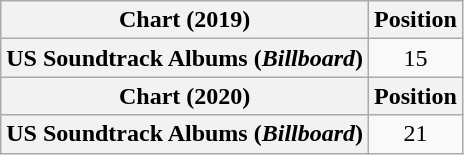<table class="wikitable plainrowheaders" style="text-align:center">
<tr>
<th scope="col">Chart (2019)</th>
<th scope="col">Position</th>
</tr>
<tr>
<th scope="row">US Soundtrack Albums (<em>Billboard</em>)</th>
<td>15</td>
</tr>
<tr>
<th scope="col">Chart (2020)</th>
<th scope="col">Position</th>
</tr>
<tr>
<th scope="row">US Soundtrack Albums (<em>Billboard</em>)</th>
<td>21</td>
</tr>
</table>
